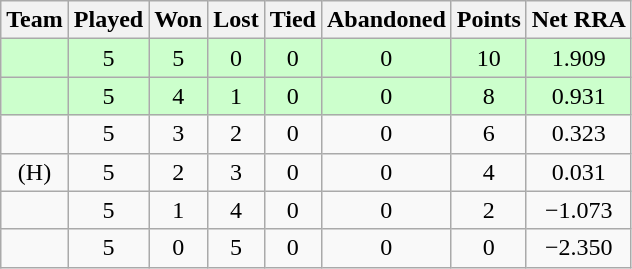<table class="wikitable" style="text-align:center">
<tr>
<th>Team</th>
<th>Played</th>
<th>Won</th>
<th>Lost</th>
<th>Tied</th>
<th>Abandoned</th>
<th>Points</th>
<th>Net RRA</th>
</tr>
<tr style="background:#cfc;">
<td></td>
<td>5</td>
<td>5</td>
<td>0</td>
<td>0</td>
<td>0</td>
<td>10</td>
<td>1.909</td>
</tr>
<tr style="background:#cfc;">
<td></td>
<td>5</td>
<td>4</td>
<td>1</td>
<td>0</td>
<td>0</td>
<td>8</td>
<td>0.931</td>
</tr>
<tr>
<td></td>
<td>5</td>
<td>3</td>
<td>2</td>
<td>0</td>
<td>0</td>
<td>6</td>
<td>0.323</td>
</tr>
<tr>
<td> (H)</td>
<td>5</td>
<td>2</td>
<td>3</td>
<td>0</td>
<td>0</td>
<td>4</td>
<td>0.031</td>
</tr>
<tr>
<td></td>
<td>5</td>
<td>1</td>
<td>4</td>
<td>0</td>
<td>0</td>
<td>2</td>
<td>−1.073</td>
</tr>
<tr>
<td></td>
<td>5</td>
<td>0</td>
<td>5</td>
<td>0</td>
<td>0</td>
<td>0</td>
<td>−2.350</td>
</tr>
</table>
